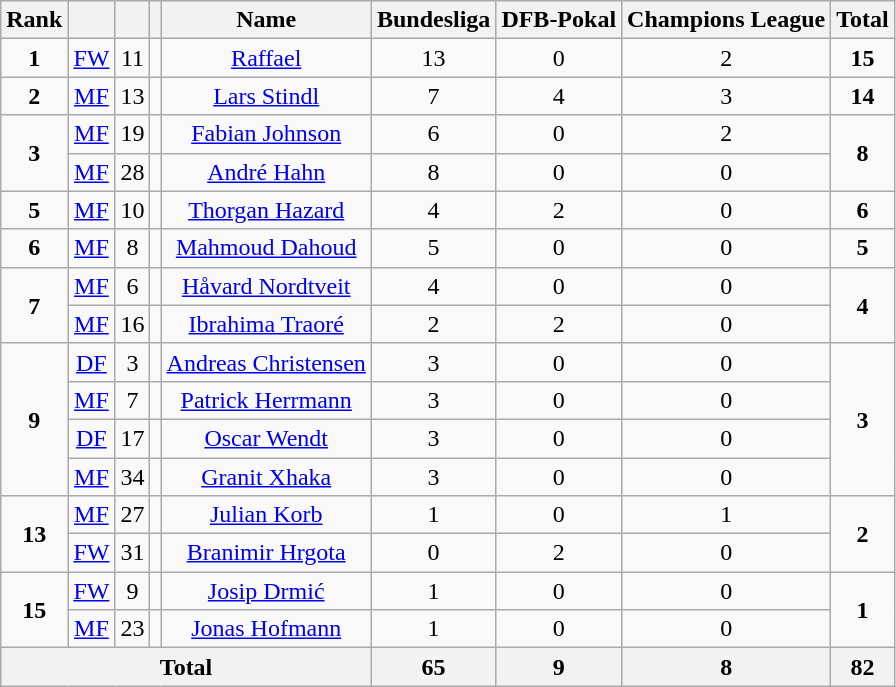<table class="wikitable sortable" style="text-align:center">
<tr>
<th>Rank</th>
<th></th>
<th></th>
<th></th>
<th>Name</th>
<th>Bundesliga</th>
<th>DFB-Pokal</th>
<th>Champions League</th>
<th>Total</th>
</tr>
<tr>
<td><strong>1</strong></td>
<td><a href='#'>FW</a></td>
<td>11</td>
<td></td>
<td><a href='#'>Raffael</a></td>
<td>13</td>
<td>0</td>
<td>2</td>
<td><strong>15</strong></td>
</tr>
<tr>
<td><strong>2</strong></td>
<td><a href='#'>MF</a></td>
<td>13</td>
<td></td>
<td><a href='#'>Lars Stindl</a></td>
<td>7</td>
<td>4</td>
<td>3</td>
<td><strong>14</strong></td>
</tr>
<tr>
<td rowspan=2><strong>3</strong></td>
<td><a href='#'>MF</a></td>
<td>19</td>
<td></td>
<td><a href='#'>Fabian Johnson</a></td>
<td>6</td>
<td>0</td>
<td>2</td>
<td rowspan=2><strong>8</strong></td>
</tr>
<tr>
<td><a href='#'>MF</a></td>
<td>28</td>
<td></td>
<td><a href='#'>André Hahn</a></td>
<td>8</td>
<td>0</td>
<td>0</td>
</tr>
<tr>
<td><strong>5</strong></td>
<td><a href='#'>MF</a></td>
<td>10</td>
<td></td>
<td><a href='#'>Thorgan Hazard</a></td>
<td>4</td>
<td>2</td>
<td>0</td>
<td><strong>6</strong></td>
</tr>
<tr>
<td><strong>6</strong></td>
<td><a href='#'>MF</a></td>
<td>8</td>
<td></td>
<td><a href='#'>Mahmoud Dahoud</a></td>
<td>5</td>
<td>0</td>
<td>0</td>
<td><strong>5</strong></td>
</tr>
<tr>
<td rowspan=2><strong>7</strong></td>
<td><a href='#'>MF</a></td>
<td>6</td>
<td></td>
<td><a href='#'>Håvard Nordtveit</a></td>
<td>4</td>
<td>0</td>
<td>0</td>
<td rowspan=2><strong>4</strong></td>
</tr>
<tr>
<td><a href='#'>MF</a></td>
<td>16</td>
<td></td>
<td><a href='#'>Ibrahima Traoré</a></td>
<td>2</td>
<td>2</td>
<td>0</td>
</tr>
<tr>
<td rowspan=4><strong>9</strong></td>
<td><a href='#'>DF</a></td>
<td>3</td>
<td></td>
<td><a href='#'>Andreas Christensen</a></td>
<td>3</td>
<td>0</td>
<td>0</td>
<td rowspan=4><strong>3</strong></td>
</tr>
<tr>
<td><a href='#'>MF</a></td>
<td>7</td>
<td></td>
<td><a href='#'>Patrick Herrmann</a></td>
<td>3</td>
<td>0</td>
<td>0</td>
</tr>
<tr>
<td><a href='#'>DF</a></td>
<td>17</td>
<td></td>
<td><a href='#'>Oscar Wendt</a></td>
<td>3</td>
<td>0</td>
<td>0</td>
</tr>
<tr>
<td><a href='#'>MF</a></td>
<td>34</td>
<td></td>
<td><a href='#'>Granit Xhaka</a></td>
<td>3</td>
<td>0</td>
<td>0</td>
</tr>
<tr>
<td rowspan=2><strong>13</strong></td>
<td><a href='#'>MF</a></td>
<td>27</td>
<td></td>
<td><a href='#'>Julian Korb</a></td>
<td>1</td>
<td>0</td>
<td>1</td>
<td rowspan=2><strong>2</strong></td>
</tr>
<tr>
<td><a href='#'>FW</a></td>
<td>31</td>
<td></td>
<td><a href='#'>Branimir Hrgota</a></td>
<td>0</td>
<td>2</td>
<td>0</td>
</tr>
<tr>
<td rowspan=2><strong>15</strong></td>
<td><a href='#'>FW</a></td>
<td>9</td>
<td></td>
<td><a href='#'>Josip Drmić</a></td>
<td>1</td>
<td>0</td>
<td>0</td>
<td rowspan=2><strong>1</strong></td>
</tr>
<tr>
<td><a href='#'>MF</a></td>
<td>23</td>
<td></td>
<td><a href='#'>Jonas Hofmann</a></td>
<td>1</td>
<td>0</td>
<td>0</td>
</tr>
<tr>
<th colspan="5">Total</th>
<th>65</th>
<th>9</th>
<th>8</th>
<th>82</th>
</tr>
</table>
